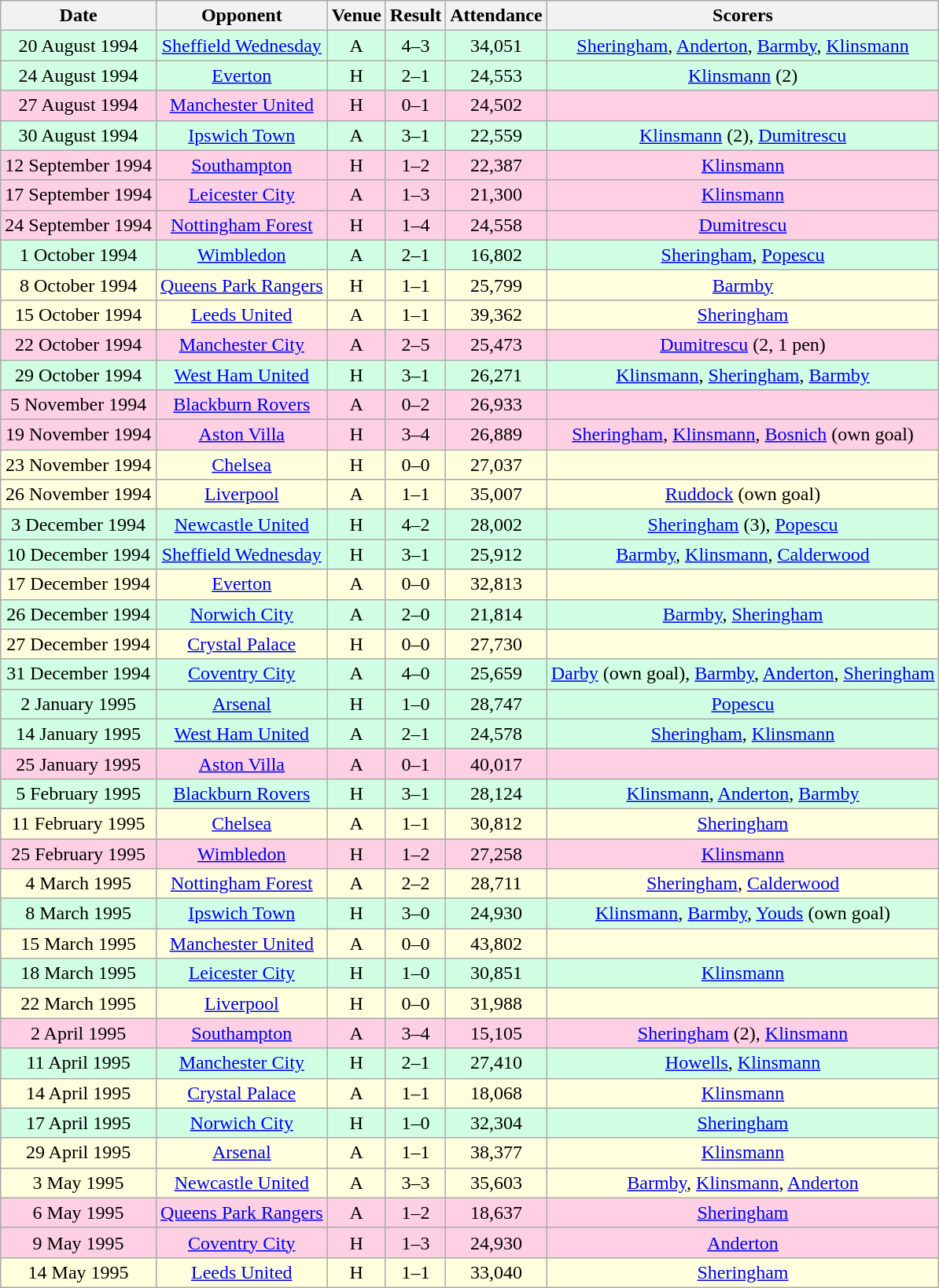<table class="wikitable sortable" style="font-size:100%; text-align:center">
<tr>
<th>Date</th>
<th>Opponent</th>
<th>Venue</th>
<th>Result</th>
<th>Attendance</th>
<th>Scorers</th>
</tr>
<tr style="background-color: #d0ffe3;">
<td>20 August 1994</td>
<td><a href='#'>Sheffield Wednesday</a></td>
<td>A</td>
<td>4–3</td>
<td>34,051</td>
<td><a href='#'>Sheringham</a>, <a href='#'>Anderton</a>, <a href='#'>Barmby</a>, <a href='#'>Klinsmann</a></td>
</tr>
<tr style="background-color: #d0ffe3;">
<td>24 August 1994</td>
<td><a href='#'>Everton</a></td>
<td>H</td>
<td>2–1</td>
<td>24,553</td>
<td><a href='#'>Klinsmann</a> (2)</td>
</tr>
<tr style="background-color: #ffd0e3;">
<td>27 August 1994</td>
<td><a href='#'>Manchester United</a></td>
<td>H</td>
<td>0–1</td>
<td>24,502</td>
<td></td>
</tr>
<tr style="background-color: #d0ffe3;">
<td>30 August 1994</td>
<td><a href='#'>Ipswich Town</a></td>
<td>A</td>
<td>3–1</td>
<td>22,559</td>
<td><a href='#'>Klinsmann</a> (2), <a href='#'>Dumitrescu</a></td>
</tr>
<tr style="background-color: #ffd0e3;">
<td>12 September 1994</td>
<td><a href='#'>Southampton</a></td>
<td>H</td>
<td>1–2</td>
<td>22,387</td>
<td><a href='#'>Klinsmann</a></td>
</tr>
<tr style="background-color: #ffd0e3;">
<td>17 September 1994</td>
<td><a href='#'>Leicester City</a></td>
<td>A</td>
<td>1–3</td>
<td>21,300</td>
<td><a href='#'>Klinsmann</a></td>
</tr>
<tr style="background-color: #ffd0e3;">
<td>24 September 1994</td>
<td><a href='#'>Nottingham Forest</a></td>
<td>H</td>
<td>1–4</td>
<td>24,558</td>
<td><a href='#'>Dumitrescu</a></td>
</tr>
<tr style="background-color: #d0ffe3;">
<td>1 October 1994</td>
<td><a href='#'>Wimbledon</a></td>
<td>A</td>
<td>2–1</td>
<td>16,802</td>
<td><a href='#'>Sheringham</a>, <a href='#'>Popescu</a></td>
</tr>
<tr style="background-color: #ffffdd;">
<td>8 October 1994</td>
<td><a href='#'>Queens Park Rangers</a></td>
<td>H</td>
<td>1–1</td>
<td>25,799</td>
<td><a href='#'>Barmby</a></td>
</tr>
<tr style="background-color: #ffffdd;">
<td>15 October 1994</td>
<td><a href='#'>Leeds United</a></td>
<td>A</td>
<td>1–1</td>
<td>39,362</td>
<td><a href='#'>Sheringham</a></td>
</tr>
<tr style="background-color: #ffd0e3;">
<td>22 October 1994</td>
<td><a href='#'>Manchester City</a></td>
<td>A</td>
<td>2–5</td>
<td>25,473</td>
<td><a href='#'>Dumitrescu</a> (2, 1 pen)</td>
</tr>
<tr style="background-color: #d0ffe3;">
<td>29 October 1994</td>
<td><a href='#'>West Ham United</a></td>
<td>H</td>
<td>3–1</td>
<td>26,271</td>
<td><a href='#'>Klinsmann</a>, <a href='#'>Sheringham</a>, <a href='#'>Barmby</a></td>
</tr>
<tr style="background-color: #ffd0e3;">
<td>5 November 1994</td>
<td><a href='#'>Blackburn Rovers</a></td>
<td>A</td>
<td>0–2</td>
<td>26,933</td>
<td></td>
</tr>
<tr style="background-color: #ffd0e3;">
<td>19 November 1994</td>
<td><a href='#'>Aston Villa</a></td>
<td>H</td>
<td>3–4</td>
<td>26,889</td>
<td><a href='#'>Sheringham</a>, <a href='#'>Klinsmann</a>, <a href='#'>Bosnich</a> (own goal)</td>
</tr>
<tr style="background-color: #ffffdd;">
<td>23 November 1994</td>
<td><a href='#'>Chelsea</a></td>
<td>H</td>
<td>0–0</td>
<td>27,037</td>
<td></td>
</tr>
<tr style="background-color: #ffffdd;">
<td>26 November 1994</td>
<td><a href='#'>Liverpool</a></td>
<td>A</td>
<td>1–1</td>
<td>35,007</td>
<td><a href='#'>Ruddock</a> (own goal)</td>
</tr>
<tr style="background-color: #d0ffe3;">
<td>3 December 1994</td>
<td><a href='#'>Newcastle United</a></td>
<td>H</td>
<td>4–2</td>
<td>28,002</td>
<td><a href='#'>Sheringham</a> (3), <a href='#'>Popescu</a></td>
</tr>
<tr style="background-color: #d0ffe3;">
<td>10 December 1994</td>
<td><a href='#'>Sheffield Wednesday</a></td>
<td>H</td>
<td>3–1</td>
<td>25,912</td>
<td><a href='#'>Barmby</a>, <a href='#'>Klinsmann</a>, <a href='#'>Calderwood</a></td>
</tr>
<tr style="background-color: #ffffdd;">
<td>17 December 1994</td>
<td><a href='#'>Everton</a></td>
<td>A</td>
<td>0–0</td>
<td>32,813</td>
<td></td>
</tr>
<tr style="background-color: #d0ffe3;">
<td>26 December 1994</td>
<td><a href='#'>Norwich City</a></td>
<td>A</td>
<td>2–0</td>
<td>21,814</td>
<td><a href='#'>Barmby</a>, <a href='#'>Sheringham</a></td>
</tr>
<tr style="background-color: #ffffdd;">
<td>27 December 1994</td>
<td><a href='#'>Crystal Palace</a></td>
<td>H</td>
<td>0–0</td>
<td>27,730</td>
<td></td>
</tr>
<tr style="background-color: #d0ffe3;">
<td>31 December 1994</td>
<td><a href='#'>Coventry City</a></td>
<td>A</td>
<td>4–0</td>
<td>25,659</td>
<td><a href='#'>Darby</a> (own goal), <a href='#'>Barmby</a>, <a href='#'>Anderton</a>, <a href='#'>Sheringham</a></td>
</tr>
<tr style="background-color: #d0ffe3;">
<td>2 January 1995</td>
<td><a href='#'>Arsenal</a></td>
<td>H</td>
<td>1–0</td>
<td>28,747</td>
<td><a href='#'>Popescu</a></td>
</tr>
<tr style="background-color: #d0ffe3;">
<td>14 January 1995</td>
<td><a href='#'>West Ham United</a></td>
<td>A</td>
<td>2–1</td>
<td>24,578</td>
<td><a href='#'>Sheringham</a>, <a href='#'>Klinsmann</a></td>
</tr>
<tr style="background-color: #ffd0e3;">
<td>25 January 1995</td>
<td><a href='#'>Aston Villa</a></td>
<td>A</td>
<td>0–1</td>
<td>40,017</td>
<td></td>
</tr>
<tr style="background-color: #d0ffe3;">
<td>5 February 1995</td>
<td><a href='#'>Blackburn Rovers</a></td>
<td>H</td>
<td>3–1</td>
<td>28,124</td>
<td><a href='#'>Klinsmann</a>, <a href='#'>Anderton</a>, <a href='#'>Barmby</a></td>
</tr>
<tr style="background-color: #ffffdd;">
<td>11 February 1995</td>
<td><a href='#'>Chelsea</a></td>
<td>A</td>
<td>1–1</td>
<td>30,812</td>
<td><a href='#'>Sheringham</a></td>
</tr>
<tr style="background-color: #ffd0e3;">
<td>25 February 1995</td>
<td><a href='#'>Wimbledon</a></td>
<td>H</td>
<td>1–2</td>
<td>27,258</td>
<td><a href='#'>Klinsmann</a></td>
</tr>
<tr style="background-color: #ffffdd;">
<td>4 March 1995</td>
<td><a href='#'>Nottingham Forest</a></td>
<td>A</td>
<td>2–2</td>
<td>28,711</td>
<td><a href='#'>Sheringham</a>, <a href='#'>Calderwood</a></td>
</tr>
<tr style="background-color: #d0ffe3;">
<td>8 March 1995</td>
<td><a href='#'>Ipswich Town</a></td>
<td>H</td>
<td>3–0</td>
<td>24,930</td>
<td><a href='#'>Klinsmann</a>, <a href='#'>Barmby</a>, <a href='#'>Youds</a> (own goal)</td>
</tr>
<tr style="background-color: #ffffdd;">
<td>15 March 1995</td>
<td><a href='#'>Manchester United</a></td>
<td>A</td>
<td>0–0</td>
<td>43,802</td>
<td></td>
</tr>
<tr style="background-color: #d0ffe3;">
<td>18 March 1995</td>
<td><a href='#'>Leicester City</a></td>
<td>H</td>
<td>1–0</td>
<td>30,851</td>
<td><a href='#'>Klinsmann</a></td>
</tr>
<tr style="background-color: #ffffdd;">
<td>22 March 1995</td>
<td><a href='#'>Liverpool</a></td>
<td>H</td>
<td>0–0</td>
<td>31,988</td>
<td></td>
</tr>
<tr style="background-color: #ffd0e3;">
<td>2 April 1995</td>
<td><a href='#'>Southampton</a></td>
<td>A</td>
<td>3–4</td>
<td>15,105</td>
<td><a href='#'>Sheringham</a> (2), <a href='#'>Klinsmann</a></td>
</tr>
<tr style="background-color: #d0ffe3;">
<td>11 April 1995</td>
<td><a href='#'>Manchester City</a></td>
<td>H</td>
<td>2–1</td>
<td>27,410</td>
<td><a href='#'>Howells</a>, <a href='#'>Klinsmann</a></td>
</tr>
<tr style="background-color: #ffffdd;">
<td>14 April 1995</td>
<td><a href='#'>Crystal Palace</a></td>
<td>A</td>
<td>1–1</td>
<td>18,068</td>
<td><a href='#'>Klinsmann</a></td>
</tr>
<tr style="background-color: #d0ffe3;">
<td>17 April 1995</td>
<td><a href='#'>Norwich City</a></td>
<td>H</td>
<td>1–0</td>
<td>32,304</td>
<td><a href='#'>Sheringham</a></td>
</tr>
<tr style="background-color: #ffffdd;">
<td>29 April 1995</td>
<td><a href='#'>Arsenal</a></td>
<td>A</td>
<td>1–1</td>
<td>38,377</td>
<td><a href='#'>Klinsmann</a></td>
</tr>
<tr style="background-color: #ffffdd;">
<td>3 May 1995</td>
<td><a href='#'>Newcastle United</a></td>
<td>A</td>
<td>3–3</td>
<td>35,603</td>
<td><a href='#'>Barmby</a>, <a href='#'>Klinsmann</a>, <a href='#'>Anderton</a></td>
</tr>
<tr style="background-color: #ffd0e3;">
<td>6 May 1995</td>
<td><a href='#'>Queens Park Rangers</a></td>
<td>A</td>
<td>1–2</td>
<td>18,637</td>
<td><a href='#'>Sheringham</a></td>
</tr>
<tr style="background-color: #ffd0e3;">
<td>9 May 1995</td>
<td><a href='#'>Coventry City</a></td>
<td>H</td>
<td>1–3</td>
<td>24,930</td>
<td><a href='#'>Anderton</a></td>
</tr>
<tr style="background-color: #ffffdd;">
<td>14 May 1995</td>
<td><a href='#'>Leeds United</a></td>
<td>H</td>
<td>1–1</td>
<td>33,040</td>
<td><a href='#'>Sheringham</a></td>
</tr>
</table>
